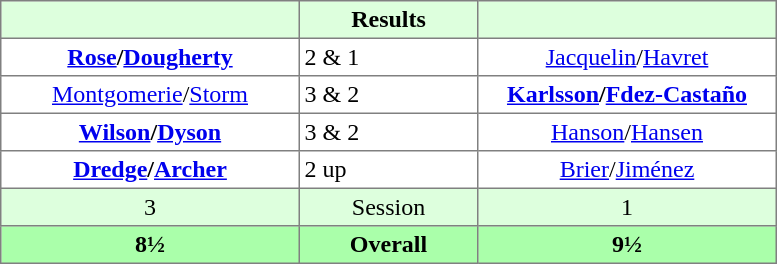<table border="1" cellpadding="3" style="border-collapse:collapse; text-align:center;">
<tr style="background:#ddffdd;">
<th style="width:12em;"> </th>
<th style="width:7em;">Results</th>
<th style="width:12em;"></th>
</tr>
<tr>
<td><strong><a href='#'>Rose</a>/<a href='#'>Dougherty</a></strong></td>
<td align=left> 2 & 1</td>
<td><a href='#'>Jacquelin</a>/<a href='#'>Havret</a></td>
</tr>
<tr>
<td><a href='#'>Montgomerie</a>/<a href='#'>Storm</a></td>
<td align=left> 3 & 2</td>
<td><strong><a href='#'>Karlsson</a>/<a href='#'>Fdez-Castaño</a></strong></td>
</tr>
<tr>
<td><strong><a href='#'>Wilson</a>/<a href='#'>Dyson</a></strong></td>
<td align=left> 3 & 2</td>
<td><a href='#'>Hanson</a>/<a href='#'>Hansen</a></td>
</tr>
<tr>
<td><strong><a href='#'>Dredge</a>/<a href='#'>Archer</a></strong></td>
<td align=left> 2 up</td>
<td><a href='#'>Brier</a>/<a href='#'>Jiménez</a></td>
</tr>
<tr style="background:#ddffdd;">
<td>3</td>
<td>Session</td>
<td>1</td>
</tr>
<tr style="background:#aaffaa;">
<th>8½</th>
<th>Overall</th>
<th>9½</th>
</tr>
</table>
